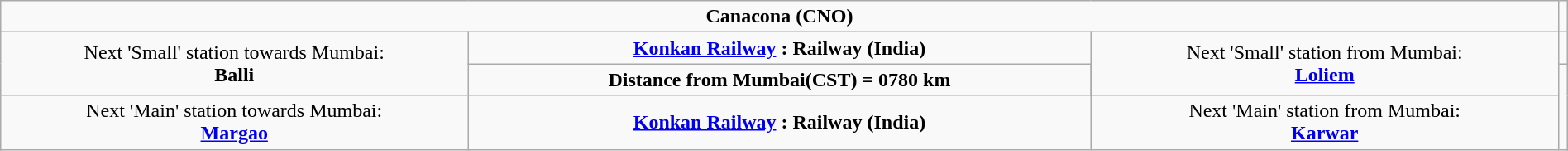<table class="wikitable" style="text-align:center; width:100%;">
<tr>
<td colspan="4"><strong>Canacona (CNO)</strong></td>
</tr>
<tr>
<td style="width:30%;" rowspan="2">Next 'Small' station towards Mumbai:<br><strong>Balli</strong></td>
<td style="width:40%;" colspan="2"><strong><a href='#'>Konkan Railway</a> : Railway (India)</strong></td>
<td style="width:30%;" rowspan="2">Next 'Small' station from Mumbai:<br><a href='#'><strong>Loliem</strong></a></td>
<td></td>
</tr>
<tr>
<td><strong>Distance from Mumbai(CST) = 0780 km</strong></td>
</tr>
<tr>
<td style="width:30%;" rowspan="2">Next 'Main' station towards Mumbai:<br><strong><a href='#'>Margao</a></strong></td>
<td style="width:40%;" colspan="2"><strong><a href='#'>Konkan Railway</a> : Railway (India)</strong></td>
<td style="width:30%;" rowspan="2">Next 'Main' station from Mumbai:<br><strong><a href='#'>Karwar</a></strong></td>
</tr>
</table>
